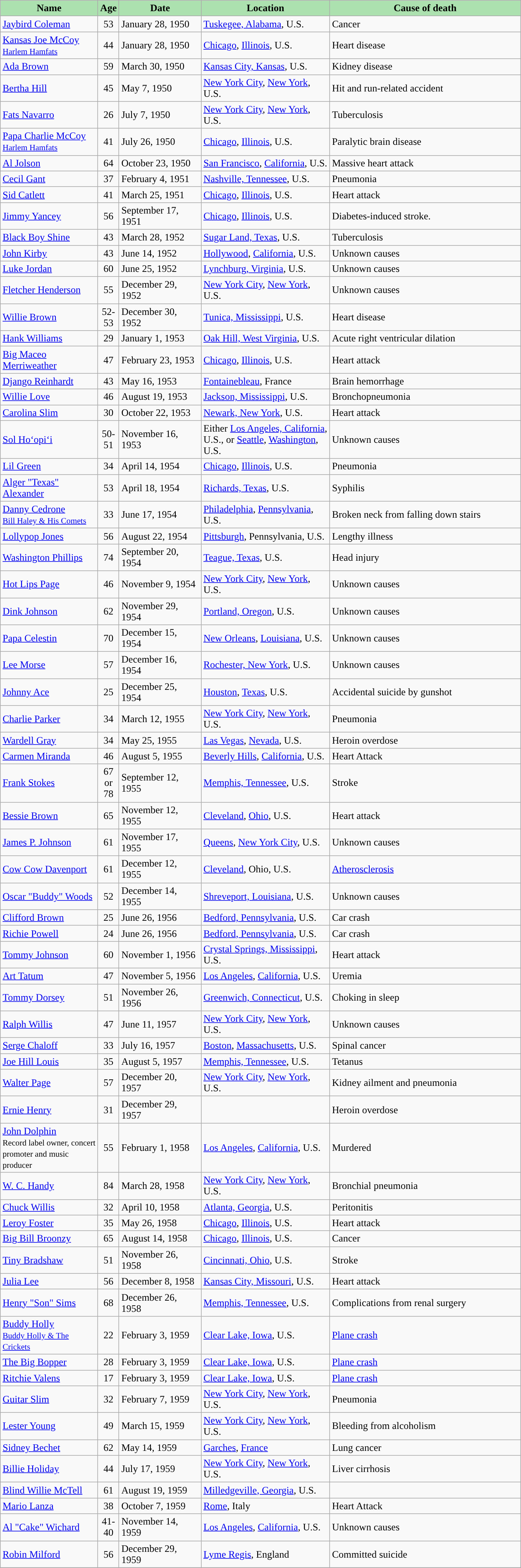<table class="wikitable sortable">
<tr>
<th style="background:#ace1af; color:black; width:150px;">Name</th>
<th style="background:#ace1af; color:black; width:25px;">Age</th>
<th style="background:#ace1af; color:black; width:125px;">Date</th>
<th style="background:#ace1af; color:black; width:200px;">Location</th>
<th style="background:#ace1af; color:black; width:300px;">Cause of death</th>
</tr>
<tr>
<td><a href='#'>Jaybird Coleman</a></td>
<td style="text-align:center;">53</td>
<td>January 28, 1950</td>
<td><a href='#'>Tuskegee, Alabama</a>, U.S.</td>
<td>Cancer</td>
</tr>
<tr>
<td><a href='#'>Kansas Joe McCoy</a> <br><small><a href='#'>Harlem Hamfats</a></small></td>
<td style="text-align:center;">44</td>
<td>January 28, 1950</td>
<td><a href='#'>Chicago</a>, <a href='#'>Illinois</a>, U.S.</td>
<td>Heart disease</td>
</tr>
<tr>
<td><a href='#'>Ada Brown</a></td>
<td style="text-align:center;">59</td>
<td>March 30, 1950</td>
<td><a href='#'>Kansas City, Kansas</a>, U.S.</td>
<td>Kidney disease</td>
</tr>
<tr>
<td><a href='#'>Bertha Hill</a></td>
<td style="text-align:center;">45</td>
<td>May 7, 1950</td>
<td><a href='#'>New York City</a>, <a href='#'>New York</a>, U.S.</td>
<td>Hit and run-related accident</td>
</tr>
<tr>
<td><a href='#'>Fats Navarro</a></td>
<td style="text-align:center;">26</td>
<td>July 7, 1950</td>
<td><a href='#'>New York City</a>, <a href='#'>New York</a>, U.S.</td>
<td>Tuberculosis</td>
</tr>
<tr>
<td><a href='#'>Papa Charlie McCoy</a> <br><small><a href='#'>Harlem Hamfats</a></small></td>
<td style="text-align:center;">41</td>
<td>July 26, 1950</td>
<td><a href='#'>Chicago</a>, <a href='#'>Illinois</a>, U.S.</td>
<td>Paralytic brain disease</td>
</tr>
<tr>
<td><a href='#'>Al Jolson</a></td>
<td style="text-align:center;">64</td>
<td>October 23, 1950</td>
<td><a href='#'>San Francisco</a>, <a href='#'>California</a>, U.S.</td>
<td>Massive heart attack</td>
</tr>
<tr>
<td><a href='#'>Cecil Gant</a></td>
<td style="text-align:center;">37</td>
<td>February 4, 1951</td>
<td><a href='#'>Nashville, Tennessee</a>, U.S.</td>
<td>Pneumonia</td>
</tr>
<tr>
<td><a href='#'>Sid Catlett</a></td>
<td style="text-align:center;">41</td>
<td>March 25, 1951</td>
<td><a href='#'>Chicago</a>, <a href='#'>Illinois</a>, U.S.</td>
<td>Heart attack</td>
</tr>
<tr>
<td><a href='#'>Jimmy Yancey</a></td>
<td style="text-align:center;">56</td>
<td>September 17, 1951</td>
<td><a href='#'>Chicago</a>, <a href='#'>Illinois</a>, U.S.</td>
<td>Diabetes-induced stroke.</td>
</tr>
<tr>
<td><a href='#'>Black Boy Shine</a></td>
<td style="text-align:center;">43</td>
<td>March 28, 1952</td>
<td><a href='#'>Sugar Land, Texas</a>, U.S.</td>
<td>Tuberculosis</td>
</tr>
<tr>
<td><a href='#'>John Kirby</a></td>
<td style="text-align:center;">43</td>
<td>June 14, 1952</td>
<td><a href='#'>Hollywood</a>, <a href='#'>California</a>, U.S.</td>
<td>Unknown causes</td>
</tr>
<tr>
<td><a href='#'>Luke Jordan</a></td>
<td style="text-align:center;">60</td>
<td>June 25, 1952</td>
<td><a href='#'>Lynchburg, Virginia</a>, U.S.</td>
<td>Unknown causes</td>
</tr>
<tr>
<td><a href='#'>Fletcher Henderson</a></td>
<td style="text-align:center;">55</td>
<td>December 29, 1952</td>
<td><a href='#'>New York City</a>, <a href='#'>New York</a>, U.S.</td>
<td>Unknown causes</td>
</tr>
<tr>
<td><a href='#'>Willie Brown</a></td>
<td style="text-align:center;">52-53</td>
<td>December 30, 1952</td>
<td><a href='#'>Tunica, Mississippi</a>, U.S.</td>
<td>Heart disease</td>
</tr>
<tr>
<td><a href='#'>Hank Williams</a></td>
<td style="text-align:center;">29</td>
<td>January 1, 1953</td>
<td><a href='#'>Oak Hill, West Virginia</a>, U.S.</td>
<td>Acute right ventricular dilation</td>
</tr>
<tr>
<td><a href='#'>Big Maceo Merriweather</a></td>
<td style="text-align:center;">47</td>
<td>February 23, 1953</td>
<td><a href='#'>Chicago</a>, <a href='#'>Illinois</a>, U.S.</td>
<td>Heart attack</td>
</tr>
<tr>
<td><a href='#'>Django Reinhardt</a></td>
<td style="text-align:center;">43</td>
<td>May 16, 1953</td>
<td><a href='#'>Fontainebleau</a>, France</td>
<td>Brain hemorrhage</td>
</tr>
<tr>
<td><a href='#'>Willie Love</a></td>
<td style="text-align:center;">46</td>
<td>August 19, 1953</td>
<td><a href='#'>Jackson, Mississippi</a>, U.S.</td>
<td>Bronchopneumonia</td>
</tr>
<tr>
<td><a href='#'>Carolina Slim</a></td>
<td style="text-align:center;">30</td>
<td>October 22, 1953</td>
<td><a href='#'>Newark, New York</a>, U.S.</td>
<td>Heart attack</td>
</tr>
<tr>
<td><a href='#'>Sol Hoʻopiʻi</a></td>
<td style="text-align:center;">50-51</td>
<td>November 16, 1953</td>
<td>Either <a href='#'>Los Angeles, California</a>, U.S., or <a href='#'>Seattle</a>, <a href='#'>Washington</a>, U.S.</td>
<td>Unknown causes</td>
</tr>
<tr>
<td><a href='#'>Lil Green</a></td>
<td style="text-align:center;">34</td>
<td>April 14, 1954</td>
<td><a href='#'>Chicago</a>, <a href='#'>Illinois</a>, U.S.</td>
<td>Pneumonia</td>
</tr>
<tr>
<td><a href='#'>Alger "Texas" Alexander</a></td>
<td style="text-align:center;">53</td>
<td>April 18, 1954</td>
<td><a href='#'>Richards, Texas</a>, U.S.</td>
<td>Syphilis</td>
</tr>
<tr>
<td><a href='#'>Danny Cedrone</a> <br><small><a href='#'>Bill Haley & His Comets</a></small></td>
<td style="text-align:center;">33</td>
<td>June 17, 1954</td>
<td><a href='#'>Philadelphia</a>, <a href='#'>Pennsylvania</a>, U.S.</td>
<td>Broken neck from falling down stairs</td>
</tr>
<tr>
<td><a href='#'>Lollypop Jones</a></td>
<td style="text-align:center;">56</td>
<td>August 22, 1954</td>
<td><a href='#'>Pittsburgh</a>, Pennsylvania, U.S.</td>
<td>Lengthy illness </td>
</tr>
<tr>
<td><a href='#'>Washington Phillips</a></td>
<td style="text-align:center;">74</td>
<td>September 20, 1954</td>
<td><a href='#'>Teague, Texas</a>, U.S.</td>
<td>Head injury</td>
</tr>
<tr>
<td><a href='#'>Hot Lips Page</a></td>
<td style="text-align:center;">46</td>
<td>November 9, 1954</td>
<td><a href='#'>New York City</a>, <a href='#'>New York</a>, U.S.</td>
<td>Unknown causes</td>
</tr>
<tr>
<td><a href='#'>Dink Johnson</a></td>
<td style="text-align:center;">62</td>
<td>November 29, 1954</td>
<td><a href='#'>Portland, Oregon</a>, U.S.</td>
<td>Unknown causes</td>
</tr>
<tr>
<td><a href='#'>Papa Celestin</a></td>
<td style="text-align:center;">70</td>
<td>December 15, 1954</td>
<td><a href='#'>New Orleans</a>, <a href='#'>Louisiana</a>, U.S.</td>
<td>Unknown causes</td>
</tr>
<tr>
<td><a href='#'>Lee Morse</a></td>
<td style="text-align:center;">57</td>
<td>December 16, 1954</td>
<td><a href='#'>Rochester, New York</a>, U.S.</td>
<td>Unknown causes</td>
</tr>
<tr>
<td><a href='#'>Johnny Ace</a></td>
<td style="text-align:center;">25</td>
<td>December 25, 1954</td>
<td><a href='#'>Houston</a>, <a href='#'>Texas</a>, U.S.</td>
<td>Accidental suicide by gunshot</td>
</tr>
<tr>
<td><a href='#'>Charlie Parker</a></td>
<td style="text-align:center;">34</td>
<td>March 12, 1955</td>
<td><a href='#'>New York City</a>, <a href='#'>New York</a>, U.S.</td>
<td>Pneumonia</td>
</tr>
<tr>
<td><a href='#'>Wardell Gray</a></td>
<td style="text-align:center;">34</td>
<td>May 25, 1955</td>
<td><a href='#'>Las Vegas</a>, <a href='#'>Nevada</a>, U.S.</td>
<td>Heroin overdose</td>
</tr>
<tr>
<td><a href='#'>Carmen Miranda</a></td>
<td style="text-align:center;">46</td>
<td>August 5, 1955</td>
<td><a href='#'>Beverly Hills</a>, <a href='#'>California</a>, U.S.</td>
<td>Heart Attack</td>
</tr>
<tr>
<td><a href='#'>Frank Stokes</a></td>
<td style="text-align:center;">67 or 78</td>
<td>September 12, 1955</td>
<td><a href='#'>Memphis, Tennessee</a>, U.S.</td>
<td>Stroke</td>
</tr>
<tr>
<td><a href='#'>Bessie Brown</a></td>
<td style="text-align:center;">65</td>
<td>November 12, 1955</td>
<td><a href='#'>Cleveland</a>, <a href='#'>Ohio</a>, U.S.</td>
<td>Heart attack</td>
</tr>
<tr>
<td><a href='#'>James P. Johnson</a></td>
<td style="text-align:center;">61</td>
<td>November 17, 1955</td>
<td><a href='#'>Queens</a>, <a href='#'>New York City</a>, U.S.</td>
<td>Unknown causes</td>
</tr>
<tr>
<td><a href='#'>Cow Cow Davenport</a></td>
<td style="text-align:center;">61</td>
<td>December 12, 1955</td>
<td><a href='#'>Cleveland</a>, Ohio, U.S.</td>
<td><a href='#'>Atherosclerosis</a></td>
</tr>
<tr>
<td><a href='#'>Oscar "Buddy" Woods</a></td>
<td style="text-align:center;">52</td>
<td>December 14, 1955</td>
<td><a href='#'>Shreveport, Louisiana</a>, U.S.</td>
<td>Unknown causes</td>
</tr>
<tr>
<td><a href='#'>Clifford Brown</a></td>
<td style="text-align:center;">25</td>
<td>June 26, 1956</td>
<td><a href='#'>Bedford, Pennsylvania</a>, U.S.</td>
<td>Car crash</td>
</tr>
<tr>
<td><a href='#'>Richie Powell</a></td>
<td style="text-align:center;">24</td>
<td>June 26, 1956</td>
<td><a href='#'>Bedford, Pennsylvania</a>, U.S.</td>
<td>Car crash</td>
</tr>
<tr>
<td><a href='#'>Tommy Johnson</a></td>
<td style="text-align:center;">60</td>
<td>November 1, 1956</td>
<td><a href='#'>Crystal Springs, Mississippi</a>, U.S.</td>
<td>Heart attack</td>
</tr>
<tr>
<td><a href='#'>Art Tatum</a></td>
<td style="text-align:center;">47</td>
<td>November 5, 1956</td>
<td><a href='#'>Los Angeles</a>, <a href='#'>California</a>, U.S.</td>
<td>Uremia</td>
</tr>
<tr>
<td><a href='#'>Tommy Dorsey</a></td>
<td style="text-align:center;">51</td>
<td>November 26, 1956</td>
<td><a href='#'>Greenwich, Connecticut</a>, U.S.</td>
<td>Choking in sleep</td>
</tr>
<tr>
<td><a href='#'>Ralph Willis</a></td>
<td style="text-align:center;">47</td>
<td>June 11, 1957</td>
<td><a href='#'>New York City</a>, <a href='#'>New York</a>, U.S.</td>
<td>Unknown causes</td>
</tr>
<tr>
<td><a href='#'>Serge Chaloff</a></td>
<td style="text-align:center;">33</td>
<td>July 16, 1957</td>
<td><a href='#'>Boston</a>, <a href='#'>Massachusetts</a>, U.S.</td>
<td>Spinal cancer</td>
</tr>
<tr>
<td><a href='#'>Joe Hill Louis</a></td>
<td style="text-align:center;">35</td>
<td>August 5, 1957</td>
<td><a href='#'>Memphis, Tennessee</a>, U.S.</td>
<td>Tetanus</td>
</tr>
<tr>
<td><a href='#'>Walter Page</a></td>
<td style="text-align:center;">57</td>
<td>December 20, 1957</td>
<td><a href='#'>New York City</a>, <a href='#'>New York</a>, U.S.</td>
<td>Kidney ailment and pneumonia</td>
</tr>
<tr>
<td><a href='#'>Ernie Henry</a></td>
<td style="text-align:center;">31</td>
<td>December 29, 1957</td>
<td></td>
<td>Heroin overdose</td>
</tr>
<tr>
<td><a href='#'>John Dolphin</a><br><small>Record label owner, concert promoter and music producer</small></td>
<td style="text-align:center;">55</td>
<td>February 1, 1958</td>
<td><a href='#'>Los Angeles</a>, <a href='#'>California</a>, U.S.</td>
<td>Murdered</td>
</tr>
<tr>
<td><a href='#'>W. C. Handy</a></td>
<td style="text-align:center;">84</td>
<td>March 28, 1958</td>
<td><a href='#'>New York City</a>, <a href='#'>New York</a>, U.S.</td>
<td>Bronchial pneumonia</td>
</tr>
<tr>
<td><a href='#'>Chuck Willis</a></td>
<td style="text-align:center;">32</td>
<td>April 10, 1958</td>
<td><a href='#'>Atlanta, Georgia</a>, U.S.</td>
<td>Peritonitis</td>
</tr>
<tr>
<td><a href='#'>Leroy Foster</a></td>
<td style="text-align:center;">35</td>
<td>May 26, 1958</td>
<td><a href='#'>Chicago</a>, <a href='#'>Illinois</a>, U.S.</td>
<td>Heart attack</td>
</tr>
<tr>
<td><a href='#'>Big Bill Broonzy</a></td>
<td style="text-align:center;">65</td>
<td>August 14, 1958</td>
<td><a href='#'>Chicago</a>, <a href='#'>Illinois</a>, U.S.</td>
<td>Cancer</td>
</tr>
<tr>
<td><a href='#'>Tiny Bradshaw</a></td>
<td style="text-align:center;">51</td>
<td>November 26, 1958</td>
<td><a href='#'>Cincinnati, Ohio</a>, U.S.</td>
<td>Stroke</td>
</tr>
<tr>
<td><a href='#'>Julia Lee</a></td>
<td style="text-align:center;">56</td>
<td>December 8, 1958</td>
<td><a href='#'>Kansas City, Missouri</a>, U.S.</td>
<td>Heart attack</td>
</tr>
<tr>
<td><a href='#'>Henry "Son" Sims</a></td>
<td style="text-align:center;">68</td>
<td>December 26, 1958</td>
<td><a href='#'>Memphis, Tennessee</a>, U.S.</td>
<td>Complications from renal surgery</td>
</tr>
<tr>
<td><a href='#'>Buddy Holly</a> <br><small><a href='#'>Buddy Holly & The Crickets</a></small></td>
<td style="text-align:center;">22</td>
<td>February 3, 1959</td>
<td><a href='#'>Clear Lake, Iowa</a>, U.S.</td>
<td><a href='#'>Plane crash</a></td>
</tr>
<tr>
<td><a href='#'>The Big Bopper</a></td>
<td style="text-align:center;">28</td>
<td>February 3, 1959</td>
<td><a href='#'>Clear Lake, Iowa</a>, U.S.</td>
<td><a href='#'>Plane crash</a></td>
</tr>
<tr>
<td><a href='#'>Ritchie Valens</a></td>
<td style="text-align:center;">17</td>
<td>February 3, 1959</td>
<td><a href='#'>Clear Lake, Iowa</a>, U.S.</td>
<td><a href='#'>Plane crash</a></td>
</tr>
<tr>
<td><a href='#'>Guitar Slim</a></td>
<td style="text-align:center;">32</td>
<td>February 7, 1959</td>
<td><a href='#'>New York City</a>, <a href='#'>New York</a>, U.S.</td>
<td>Pneumonia</td>
</tr>
<tr>
<td><a href='#'>Lester Young</a></td>
<td style='text-align:center;"'>49</td>
<td>March 15, 1959</td>
<td><a href='#'>New York City</a>, <a href='#'>New York</a>, U.S.</td>
<td>Bleeding from alcoholism</td>
</tr>
<tr>
<td><a href='#'>Sidney Bechet</a></td>
<td style="text-align:center;">62</td>
<td>May 14, 1959</td>
<td><a href='#'>Garches</a>, <a href='#'>France</a></td>
<td>Lung cancer</td>
</tr>
<tr>
<td><a href='#'>Billie Holiday</a></td>
<td style="text-align:center;">44</td>
<td>July 17, 1959</td>
<td><a href='#'>New York City</a>, <a href='#'>New York</a>, U.S.</td>
<td>Liver cirrhosis</td>
</tr>
<tr>
<td><a href='#'>Blind Willie McTell</a></td>
<td style="text-align:center;">61</td>
<td>August 19, 1959</td>
<td><a href='#'>Milledgeville, Georgia</a>, U.S.</td>
<td></td>
</tr>
<tr>
<td><a href='#'>Mario Lanza</a></td>
<td style="text-align:center;">38</td>
<td>October 7, 1959</td>
<td><a href='#'>Rome</a>, Italy</td>
<td>Heart Attack</td>
</tr>
<tr>
<td><a href='#'>Al "Cake" Wichard</a></td>
<td style="text-align:center;">41-40</td>
<td>November 14, 1959</td>
<td><a href='#'>Los Angeles</a>, <a href='#'>California</a>, U.S.</td>
<td>Unknown causes</td>
</tr>
<tr>
<td><a href='#'>Robin Milford</a></td>
<td style="text-align:center;">56</td>
<td>December 29, 1959</td>
<td><a href='#'>Lyme Regis</a>, England</td>
<td>Committed suicide</td>
</tr>
<tr>
</tr>
</table>
